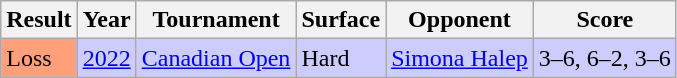<table class="wikitable">
<tr>
<th>Result</th>
<th>Year</th>
<th>Tournament</th>
<th>Surface</th>
<th>Opponent</th>
<th class="unsortable">Score</th>
</tr>
<tr style="background:#ccccff;">
<td style=background:#ffa07a>Loss</td>
<td><a href='#'>2022</a></td>
<td><a href='#'>Canadian Open</a></td>
<td>Hard</td>
<td> <a href='#'>Simona Halep</a></td>
<td>3–6, 6–2, 3–6</td>
</tr>
</table>
